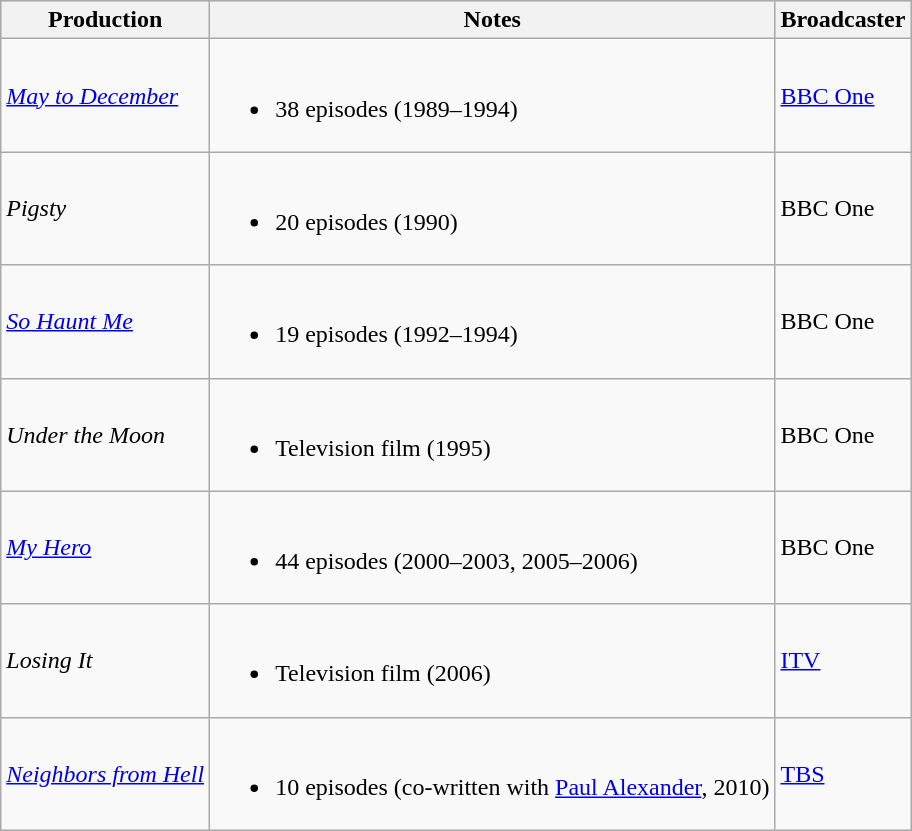<table class="wikitable">
<tr style="background:#ccc; text-align:center;">
<th>Production</th>
<th>Notes</th>
<th>Broadcaster</th>
</tr>
<tr>
<td><em><a href='#'>May to December</a></em></td>
<td><br><ul><li>38 episodes (1989–1994)</li></ul></td>
<td><a href='#'>BBC One</a></td>
</tr>
<tr>
<td><em>Pigsty</em></td>
<td><br><ul><li>20 episodes (1990)</li></ul></td>
<td>BBC One</td>
</tr>
<tr>
<td><em><a href='#'>So Haunt Me</a></em></td>
<td><br><ul><li>19 episodes (1992–1994)</li></ul></td>
<td>BBC One</td>
</tr>
<tr>
<td><em>Under the Moon</em></td>
<td><br><ul><li>Television film (1995)</li></ul></td>
<td>BBC One</td>
</tr>
<tr>
<td><em><a href='#'>My Hero</a></em></td>
<td><br><ul><li>44 episodes (2000–2003, 2005–2006)</li></ul></td>
<td>BBC One</td>
</tr>
<tr>
<td><em>Losing It</em></td>
<td><br><ul><li>Television film (2006)</li></ul></td>
<td><a href='#'>ITV</a></td>
</tr>
<tr>
<td><em><a href='#'>Neighbors from Hell</a></em></td>
<td><br><ul><li>10 episodes (co-written with <a href='#'>Paul Alexander</a>, 2010)</li></ul></td>
<td><a href='#'>TBS</a></td>
</tr>
</table>
